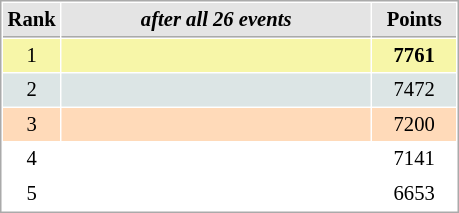<table cellspacing="1" cellpadding="3" style="border:1px solid #AAAAAA;font-size:86%">
<tr style="background-color: #E4E4E4;">
<th style="border-bottom:1px solid #AAAAAA; width: 10px;">Rank</th>
<th style="border-bottom:1px solid #AAAAAA; width: 200px;"><em>after all 26 events</em></th>
<th style="border-bottom:1px solid #AAAAAA; width: 50px;">Points</th>
</tr>
<tr style="background:#f7f6a8;">
<td align=center>1</td>
<td><strong></strong></td>
<td align=center><strong>7761</strong></td>
</tr>
<tr style="background:#dce5e5;">
<td align=center>2</td>
<td></td>
<td align=center>7472</td>
</tr>
<tr style="background:#ffdab9;">
<td align=center>3</td>
<td></td>
<td align=center>7200</td>
</tr>
<tr>
<td align=center>4</td>
<td></td>
<td align=center>7141</td>
</tr>
<tr>
<td align=center>5</td>
<td></td>
<td align=center>6653</td>
</tr>
</table>
